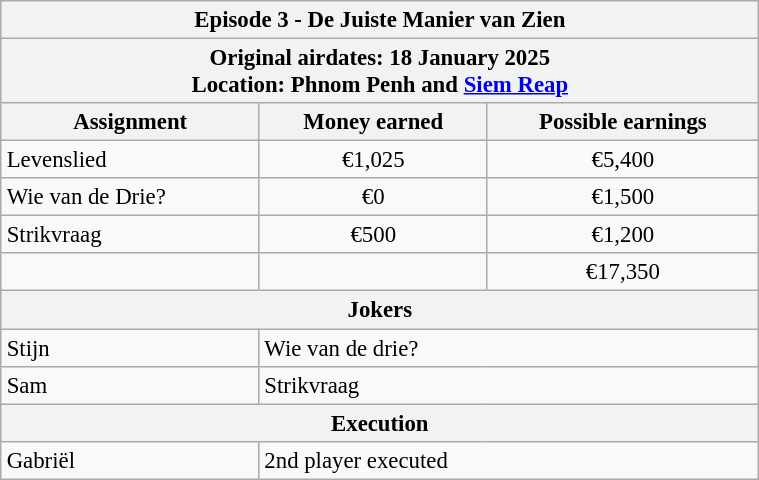<table class="wikitable" style="font-size: 95%; margin: 10px" align="right" width="40%">
<tr>
<th colspan=3>Episode 3 - De Juiste Manier van Zien</th>
</tr>
<tr>
<th colspan=3>Original airdates: 18 January 2025<br>Location: Phnom Penh and <a href='#'>Siem Reap</a></th>
</tr>
<tr>
<th>Assignment</th>
<th>Money earned</th>
<th>Possible earnings</th>
</tr>
<tr>
<td>Levenslied</td>
<td align="center">€1,025</td>
<td align="center">€5,400</td>
</tr>
<tr>
<td>Wie van de Drie?</td>
<td align="center">€0</td>
<td align="center">€1,500</td>
</tr>
<tr>
<td>Strikvraag</td>
<td align="center">€500</td>
<td align="center">€1,200</td>
</tr>
<tr>
<td><strong></strong></td>
<td align="center"><strong></strong></td>
<td align="center">€17,350</td>
</tr>
<tr>
<th colspan=3>Jokers</th>
</tr>
<tr>
<td>Stijn</td>
<td colspan=2>Wie van de drie?</td>
</tr>
<tr>
<td>Sam</td>
<td colspan=2>Strikvraag</td>
</tr>
<tr>
<th colspan=3>Execution</th>
</tr>
<tr>
<td>Gabriël</td>
<td colspan="2">2nd player executed</td>
</tr>
</table>
